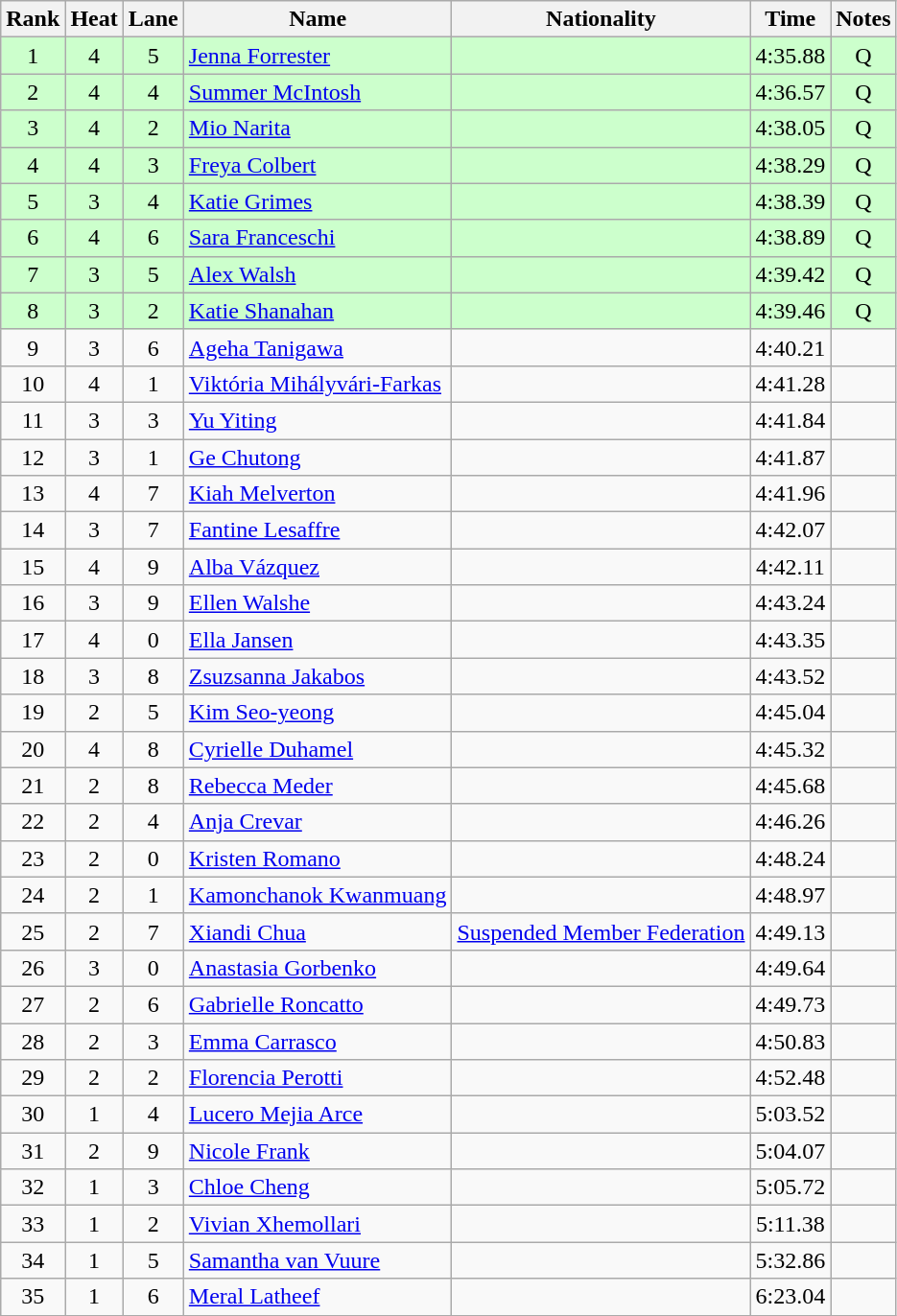<table class="wikitable sortable" style="text-align:center">
<tr>
<th>Rank</th>
<th>Heat</th>
<th>Lane</th>
<th>Name</th>
<th>Nationality</th>
<th>Time</th>
<th>Notes</th>
</tr>
<tr bgcolor=ccffcc>
<td>1</td>
<td>4</td>
<td>5</td>
<td align=left><a href='#'>Jenna Forrester</a></td>
<td align=left></td>
<td>4:35.88</td>
<td>Q</td>
</tr>
<tr bgcolor=ccffcc>
<td>2</td>
<td>4</td>
<td>4</td>
<td align=left><a href='#'>Summer McIntosh</a></td>
<td align=left></td>
<td>4:36.57</td>
<td>Q</td>
</tr>
<tr bgcolor=ccffcc>
<td>3</td>
<td>4</td>
<td>2</td>
<td align=left><a href='#'>Mio Narita</a></td>
<td align=left></td>
<td>4:38.05</td>
<td>Q</td>
</tr>
<tr bgcolor=ccffcc>
<td>4</td>
<td>4</td>
<td>3</td>
<td align=left><a href='#'>Freya Colbert</a></td>
<td align=left></td>
<td>4:38.29</td>
<td>Q</td>
</tr>
<tr bgcolor=ccffcc>
<td>5</td>
<td>3</td>
<td>4</td>
<td align=left><a href='#'>Katie Grimes</a></td>
<td align=left></td>
<td>4:38.39</td>
<td>Q</td>
</tr>
<tr bgcolor=ccffcc>
<td>6</td>
<td>4</td>
<td>6</td>
<td align=left><a href='#'>Sara Franceschi</a></td>
<td align=left></td>
<td>4:38.89</td>
<td>Q</td>
</tr>
<tr bgcolor=ccffcc>
<td>7</td>
<td>3</td>
<td>5</td>
<td align=left><a href='#'>Alex Walsh</a></td>
<td align=left></td>
<td>4:39.42</td>
<td>Q</td>
</tr>
<tr bgcolor=ccffcc>
<td>8</td>
<td>3</td>
<td>2</td>
<td align=left><a href='#'>Katie Shanahan</a></td>
<td align=left></td>
<td>4:39.46</td>
<td>Q</td>
</tr>
<tr>
<td>9</td>
<td>3</td>
<td>6</td>
<td align=left><a href='#'>Ageha Tanigawa</a></td>
<td align=left></td>
<td>4:40.21</td>
<td></td>
</tr>
<tr>
<td>10</td>
<td>4</td>
<td>1</td>
<td align=left><a href='#'>Viktória Mihályvári-Farkas</a></td>
<td align=left></td>
<td>4:41.28</td>
<td></td>
</tr>
<tr>
<td>11</td>
<td>3</td>
<td>3</td>
<td align=left><a href='#'>Yu Yiting</a></td>
<td align=left></td>
<td>4:41.84</td>
<td></td>
</tr>
<tr>
<td>12</td>
<td>3</td>
<td>1</td>
<td align=left><a href='#'>Ge Chutong</a></td>
<td align=left></td>
<td>4:41.87</td>
<td></td>
</tr>
<tr>
<td>13</td>
<td>4</td>
<td>7</td>
<td align=left><a href='#'>Kiah Melverton</a></td>
<td align=left></td>
<td>4:41.96</td>
<td></td>
</tr>
<tr>
<td>14</td>
<td>3</td>
<td>7</td>
<td align=left><a href='#'>Fantine Lesaffre</a></td>
<td align=left></td>
<td>4:42.07</td>
<td></td>
</tr>
<tr>
<td>15</td>
<td>4</td>
<td>9</td>
<td align=left><a href='#'>Alba Vázquez</a></td>
<td align=left></td>
<td>4:42.11</td>
<td></td>
</tr>
<tr>
<td>16</td>
<td>3</td>
<td>9</td>
<td align=left><a href='#'>Ellen Walshe</a></td>
<td align=left></td>
<td>4:43.24</td>
<td></td>
</tr>
<tr>
<td>17</td>
<td>4</td>
<td>0</td>
<td align=left><a href='#'>Ella Jansen</a></td>
<td align=left></td>
<td>4:43.35</td>
<td></td>
</tr>
<tr>
<td>18</td>
<td>3</td>
<td>8</td>
<td align=left><a href='#'>Zsuzsanna Jakabos</a></td>
<td align=left></td>
<td>4:43.52</td>
<td></td>
</tr>
<tr>
<td>19</td>
<td>2</td>
<td>5</td>
<td align=left><a href='#'>Kim Seo-yeong</a></td>
<td align=left></td>
<td>4:45.04</td>
<td></td>
</tr>
<tr>
<td>20</td>
<td>4</td>
<td>8</td>
<td align=left><a href='#'>Cyrielle Duhamel</a></td>
<td align=left></td>
<td>4:45.32</td>
<td></td>
</tr>
<tr>
<td>21</td>
<td>2</td>
<td>8</td>
<td align=left><a href='#'>Rebecca Meder</a></td>
<td align=left></td>
<td>4:45.68</td>
<td></td>
</tr>
<tr>
<td>22</td>
<td>2</td>
<td>4</td>
<td align=left><a href='#'>Anja Crevar</a></td>
<td align=left></td>
<td>4:46.26</td>
<td></td>
</tr>
<tr>
<td>23</td>
<td>2</td>
<td>0</td>
<td align=left><a href='#'>Kristen Romano</a></td>
<td align=left></td>
<td>4:48.24</td>
<td></td>
</tr>
<tr>
<td>24</td>
<td>2</td>
<td>1</td>
<td align=left><a href='#'>Kamonchanok Kwanmuang</a></td>
<td align=left></td>
<td>4:48.97</td>
<td></td>
</tr>
<tr>
<td>25</td>
<td>2</td>
<td>7</td>
<td align=left><a href='#'>Xiandi Chua</a></td>
<td align=left> <a href='#'>Suspended Member Federation</a></td>
<td>4:49.13</td>
<td></td>
</tr>
<tr>
<td>26</td>
<td>3</td>
<td>0</td>
<td align=left><a href='#'>Anastasia Gorbenko</a></td>
<td align=left></td>
<td>4:49.64</td>
<td></td>
</tr>
<tr>
<td>27</td>
<td>2</td>
<td>6</td>
<td align=left><a href='#'>Gabrielle Roncatto</a></td>
<td align=left></td>
<td>4:49.73</td>
<td></td>
</tr>
<tr>
<td>28</td>
<td>2</td>
<td>3</td>
<td align=left><a href='#'>Emma Carrasco</a></td>
<td align=left></td>
<td>4:50.83</td>
<td></td>
</tr>
<tr>
<td>29</td>
<td>2</td>
<td>2</td>
<td align=left><a href='#'>Florencia Perotti</a></td>
<td align=left></td>
<td>4:52.48</td>
<td></td>
</tr>
<tr>
<td>30</td>
<td>1</td>
<td>4</td>
<td align=left><a href='#'>Lucero Mejia Arce</a></td>
<td align=left></td>
<td>5:03.52</td>
<td></td>
</tr>
<tr>
<td>31</td>
<td>2</td>
<td>9</td>
<td align=left><a href='#'>Nicole Frank</a></td>
<td align=left></td>
<td>5:04.07</td>
<td></td>
</tr>
<tr>
<td>32</td>
<td>1</td>
<td>3</td>
<td align=left><a href='#'>Chloe Cheng</a></td>
<td align=left></td>
<td>5:05.72</td>
<td></td>
</tr>
<tr>
<td>33</td>
<td>1</td>
<td>2</td>
<td align=left><a href='#'>Vivian Xhemollari</a></td>
<td align=left></td>
<td>5:11.38</td>
<td></td>
</tr>
<tr>
<td>34</td>
<td>1</td>
<td>5</td>
<td align=left><a href='#'>Samantha van Vuure</a></td>
<td align=left></td>
<td>5:32.86</td>
<td></td>
</tr>
<tr>
<td>35</td>
<td>1</td>
<td>6</td>
<td align=left><a href='#'>Meral Latheef</a></td>
<td align=left></td>
<td>6:23.04</td>
<td></td>
</tr>
</table>
